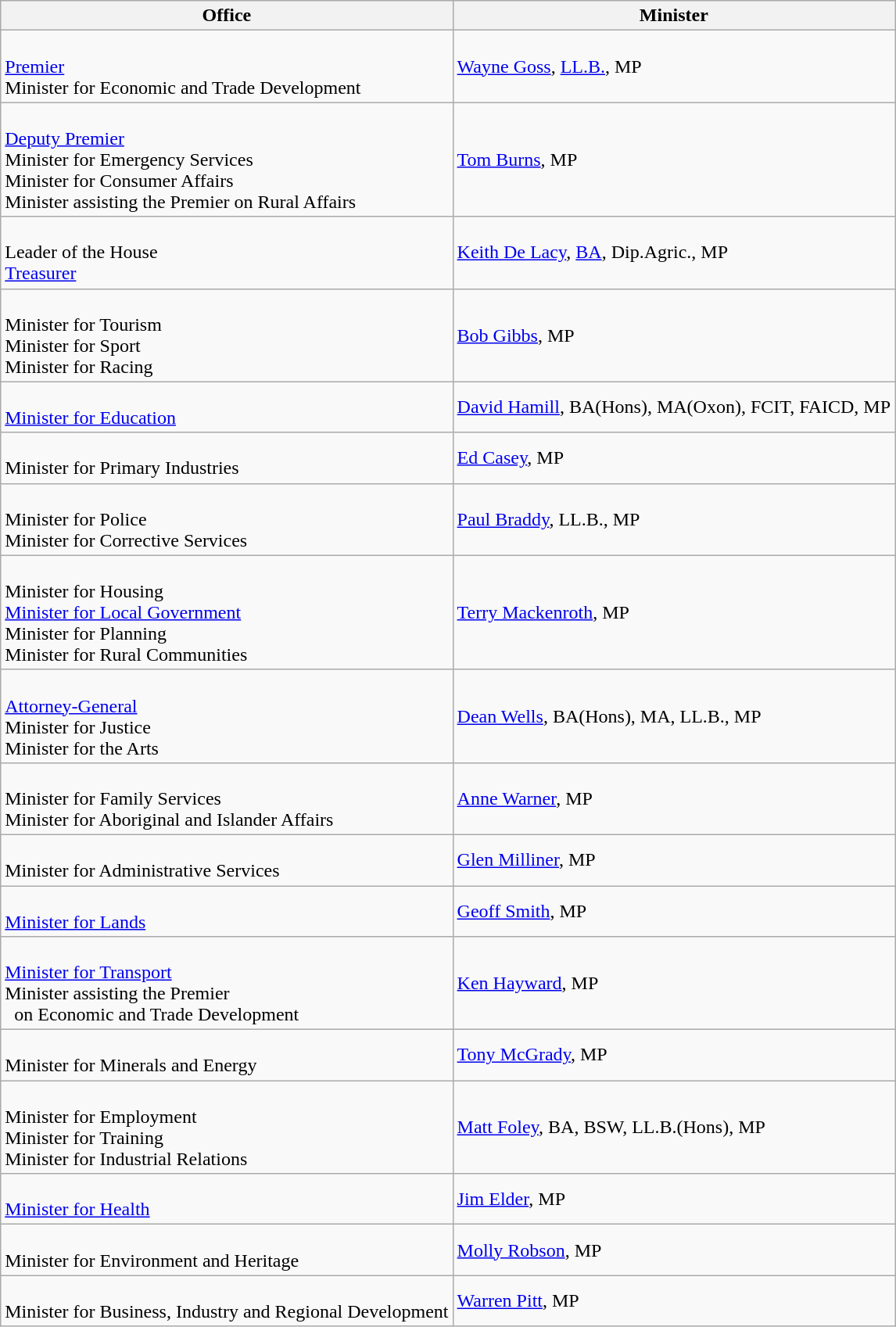<table class="wikitable">
<tr>
<th>Office</th>
<th>Minister</th>
</tr>
<tr>
<td><br><a href='#'>Premier</a><br>
Minister for Economic and Trade Development<br></td>
<td><a href='#'>Wayne Goss</a>, <a href='#'>LL.B.</a>, MP</td>
</tr>
<tr>
<td><br><a href='#'>Deputy Premier</a><br>
Minister for Emergency Services<br>
Minister for Consumer Affairs<br>
Minister assisting the Premier on Rural Affairs<br></td>
<td><a href='#'>Tom Burns</a>, MP</td>
</tr>
<tr>
<td><br>Leader of the House<br>
<a href='#'>Treasurer</a><br></td>
<td><a href='#'>Keith De Lacy</a>, <a href='#'>BA</a>, Dip.Agric., MP</td>
</tr>
<tr>
<td><br>Minister for Tourism<br>
Minister for Sport<br>
Minister for Racing<br></td>
<td><a href='#'>Bob Gibbs</a>, MP</td>
</tr>
<tr>
<td><br><a href='#'>Minister for Education</a><br></td>
<td><a href='#'>David Hamill</a>, BA(Hons), MA(Oxon), FCIT, FAICD, MP</td>
</tr>
<tr>
<td><br>Minister for Primary Industries<br></td>
<td><a href='#'>Ed Casey</a>, MP</td>
</tr>
<tr>
<td><br>Minister for Police<br>
Minister for Corrective Services<br></td>
<td><a href='#'>Paul Braddy</a>, LL.B., MP</td>
</tr>
<tr>
<td><br>Minister for Housing<br>
<a href='#'>Minister for Local Government</a><br>
Minister for Planning<br>
Minister for Rural Communities<br></td>
<td><a href='#'>Terry Mackenroth</a>, MP</td>
</tr>
<tr>
<td><br><a href='#'>Attorney-General</a><br>
Minister for Justice<br>
Minister for the Arts<br></td>
<td><a href='#'>Dean Wells</a>, BA(Hons), MA, LL.B., MP</td>
</tr>
<tr>
<td><br>Minister for Family Services<br>
Minister for Aboriginal and Islander Affairs</td>
<td><a href='#'>Anne Warner</a>, MP</td>
</tr>
<tr>
<td><br>Minister for Administrative Services<br></td>
<td><a href='#'>Glen Milliner</a>, MP</td>
</tr>
<tr>
<td><br><a href='#'>Minister for Lands</a><br></td>
<td><a href='#'>Geoff Smith</a>, MP</td>
</tr>
<tr>
<td><br><a href='#'>Minister for Transport</a><br>
Minister assisting the Premier<br>  on Economic and Trade Development</td>
<td><a href='#'>Ken Hayward</a>, MP</td>
</tr>
<tr>
<td><br>Minister for Minerals and Energy<br></td>
<td><a href='#'>Tony McGrady</a>, MP</td>
</tr>
<tr>
<td><br>Minister for Employment<br>
Minister for Training<br>
Minister for Industrial Relations<br></td>
<td><a href='#'>Matt Foley</a>, BA, BSW, LL.B.(Hons), MP</td>
</tr>
<tr>
<td><br><a href='#'>Minister for Health</a><br></td>
<td><a href='#'>Jim Elder</a>, MP</td>
</tr>
<tr>
<td><br>Minister for Environment and Heritage<br></td>
<td><a href='#'>Molly Robson</a>, MP</td>
</tr>
<tr>
<td><br>Minister for Business, Industry and Regional Development<br></td>
<td><a href='#'>Warren Pitt</a>, MP</td>
</tr>
</table>
